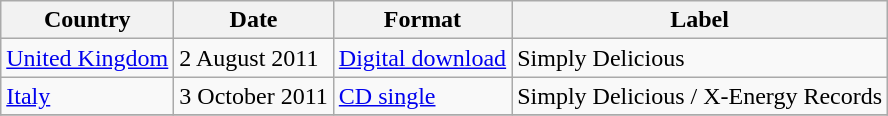<table class="wikitable">
<tr>
<th>Country</th>
<th>Date</th>
<th>Format</th>
<th>Label</th>
</tr>
<tr>
<td><a href='#'>United Kingdom</a></td>
<td>2 August 2011</td>
<td><a href='#'>Digital download</a></td>
<td>Simply Delicious</td>
</tr>
<tr>
<td><a href='#'>Italy</a></td>
<td>3 October 2011</td>
<td><a href='#'>CD single</a></td>
<td>Simply Delicious / X-Energy Records</td>
</tr>
<tr>
</tr>
</table>
